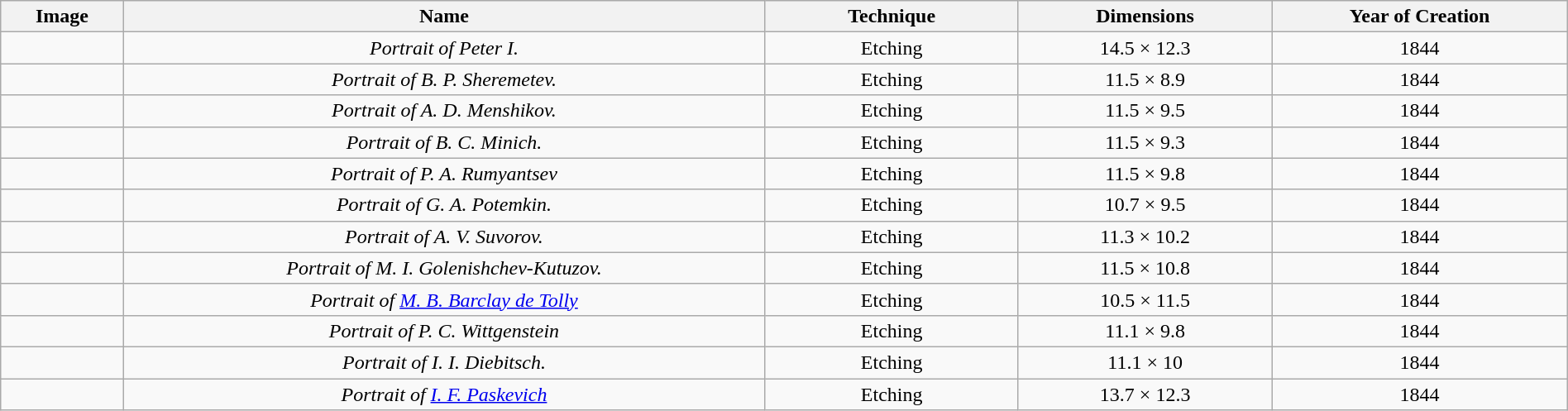<table class="wikitable sortable" style="width:100%; text-align:center;">
<tr>
<th class="unsortable">Image</th>
<th>Name</th>
<th style="min-width:6em;">Technique</th>
<th style="min-width:6em;">Dimensions</th>
<th class="unsortable">Year of Creation</th>
</tr>
<tr>
<td></td>
<td><em>Portrait of Peter I.</em></td>
<td>Etching</td>
<td>14.5 × 12.3</td>
<td>1844</td>
</tr>
<tr>
<td></td>
<td><em>Portrait of B. P. Sheremetev.</em></td>
<td>Etching</td>
<td>11.5 × 8.9</td>
<td>1844</td>
</tr>
<tr>
<td></td>
<td><em>Portrait of A. D. Menshikov.</em></td>
<td>Etching</td>
<td>11.5 × 9.5</td>
<td>1844</td>
</tr>
<tr>
<td></td>
<td><em>Portrait of B. C. Minich.</em></td>
<td>Etching</td>
<td>11.5 × 9.3</td>
<td>1844</td>
</tr>
<tr>
<td></td>
<td><em>Portrait of P. A. Rumyantsev</em></td>
<td>Etching</td>
<td>11.5 × 9.8</td>
<td>1844</td>
</tr>
<tr>
<td></td>
<td><em>Portrait of G. A. Potemkin.</em></td>
<td>Etching</td>
<td>10.7 × 9.5</td>
<td>1844</td>
</tr>
<tr>
<td></td>
<td><em>Portrait of A. V. Suvorov.</em></td>
<td>Etching</td>
<td>11.3 × 10.2</td>
<td>1844</td>
</tr>
<tr>
<td></td>
<td><em>Portrait of M. I. Golenishchev-Kutuzov.</em></td>
<td>Etching</td>
<td>11.5 × 10.8</td>
<td>1844</td>
</tr>
<tr>
<td></td>
<td><em>Portrait of <a href='#'>M. B. Barclay de Tolly</a></em></td>
<td>Etching</td>
<td>10.5 × 11.5</td>
<td>1844</td>
</tr>
<tr>
<td></td>
<td><em>Portrait of P. C. Wittgenstein</em></td>
<td>Etching</td>
<td>11.1 × 9.8</td>
<td>1844</td>
</tr>
<tr>
<td></td>
<td><em>Portrait of I. I. Diebitsch.</em></td>
<td>Etching</td>
<td>11.1 × 10</td>
<td>1844</td>
</tr>
<tr>
<td></td>
<td><em>Portrait of <a href='#'>I. F. Paskevich</a></em></td>
<td>Etching</td>
<td>13.7 × 12.3</td>
<td>1844</td>
</tr>
</table>
